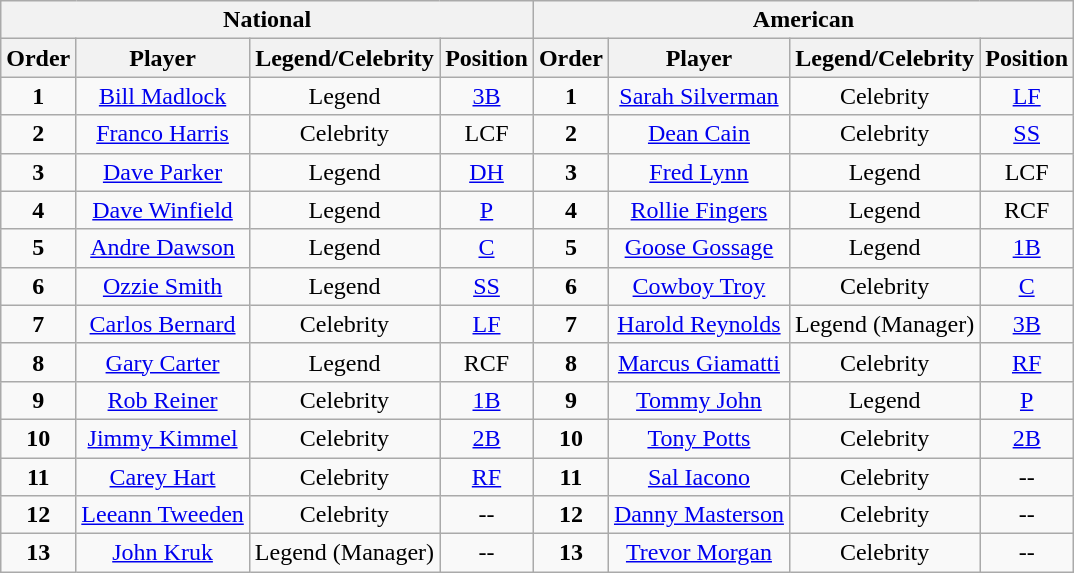<table class="wikitable" style="text-align:center;">
<tr>
<th colspan="4">National</th>
<th colspan="4">American</th>
</tr>
<tr>
<th>Order</th>
<th>Player</th>
<th>Legend/Celebrity</th>
<th>Position</th>
<th>Order</th>
<th>Player</th>
<th>Legend/Celebrity</th>
<th>Position</th>
</tr>
<tr>
<td><strong>1</strong></td>
<td><a href='#'>Bill Madlock</a></td>
<td>Legend</td>
<td><a href='#'>3B</a></td>
<td><strong>1</strong></td>
<td><a href='#'>Sarah Silverman</a></td>
<td>Celebrity</td>
<td><a href='#'>LF</a></td>
</tr>
<tr>
<td><strong>2</strong></td>
<td><a href='#'>Franco Harris</a></td>
<td>Celebrity</td>
<td>LCF</td>
<td><strong>2</strong></td>
<td><a href='#'>Dean Cain</a></td>
<td>Celebrity</td>
<td><a href='#'>SS</a></td>
</tr>
<tr>
<td><strong>3</strong></td>
<td><a href='#'>Dave Parker</a></td>
<td>Legend</td>
<td><a href='#'>DH</a></td>
<td><strong>3</strong></td>
<td><a href='#'>Fred Lynn</a></td>
<td>Legend</td>
<td>LCF</td>
</tr>
<tr>
<td><strong>4</strong></td>
<td><a href='#'>Dave Winfield</a></td>
<td>Legend</td>
<td><a href='#'>P</a></td>
<td><strong>4</strong></td>
<td><a href='#'>Rollie Fingers</a></td>
<td>Legend</td>
<td>RCF</td>
</tr>
<tr>
<td><strong>5</strong></td>
<td><a href='#'>Andre Dawson</a></td>
<td>Legend</td>
<td><a href='#'>C</a></td>
<td><strong>5</strong></td>
<td><a href='#'>Goose Gossage</a></td>
<td>Legend</td>
<td><a href='#'>1B</a></td>
</tr>
<tr>
<td><strong>6</strong></td>
<td><a href='#'>Ozzie Smith</a></td>
<td>Legend</td>
<td><a href='#'>SS</a></td>
<td><strong>6</strong></td>
<td><a href='#'>Cowboy Troy</a></td>
<td>Celebrity</td>
<td><a href='#'>C</a></td>
</tr>
<tr>
<td><strong>7</strong></td>
<td><a href='#'>Carlos Bernard</a></td>
<td>Celebrity</td>
<td><a href='#'>LF</a></td>
<td><strong>7</strong></td>
<td><a href='#'>Harold Reynolds</a></td>
<td>Legend (Manager)</td>
<td><a href='#'>3B</a></td>
</tr>
<tr>
<td><strong>8</strong></td>
<td><a href='#'>Gary Carter</a></td>
<td>Legend</td>
<td>RCF</td>
<td><strong>8</strong></td>
<td><a href='#'>Marcus Giamatti</a></td>
<td>Celebrity</td>
<td><a href='#'>RF</a></td>
</tr>
<tr>
<td><strong>9</strong></td>
<td><a href='#'>Rob Reiner</a></td>
<td>Celebrity</td>
<td><a href='#'>1B</a></td>
<td><strong>9</strong></td>
<td><a href='#'>Tommy John</a></td>
<td>Legend</td>
<td><a href='#'>P</a></td>
</tr>
<tr>
<td><strong>10</strong></td>
<td><a href='#'>Jimmy Kimmel</a></td>
<td>Celebrity</td>
<td><a href='#'>2B</a></td>
<td><strong>10</strong></td>
<td><a href='#'>Tony Potts</a></td>
<td>Celebrity</td>
<td><a href='#'>2B</a></td>
</tr>
<tr>
<td><strong>11</strong></td>
<td><a href='#'>Carey Hart</a></td>
<td>Celebrity</td>
<td><a href='#'>RF</a></td>
<td><strong>11</strong></td>
<td><a href='#'>Sal Iacono</a></td>
<td>Celebrity</td>
<td>--</td>
</tr>
<tr>
<td><strong>12</strong></td>
<td><a href='#'>Leeann Tweeden</a></td>
<td>Celebrity</td>
<td>--</td>
<td><strong>12</strong></td>
<td><a href='#'>Danny Masterson</a></td>
<td>Celebrity</td>
<td>--</td>
</tr>
<tr>
<td><strong>13</strong></td>
<td><a href='#'>John Kruk</a></td>
<td>Legend (Manager)</td>
<td>--</td>
<td><strong>13</strong></td>
<td><a href='#'>Trevor Morgan</a></td>
<td>Celebrity</td>
<td>--</td>
</tr>
</table>
